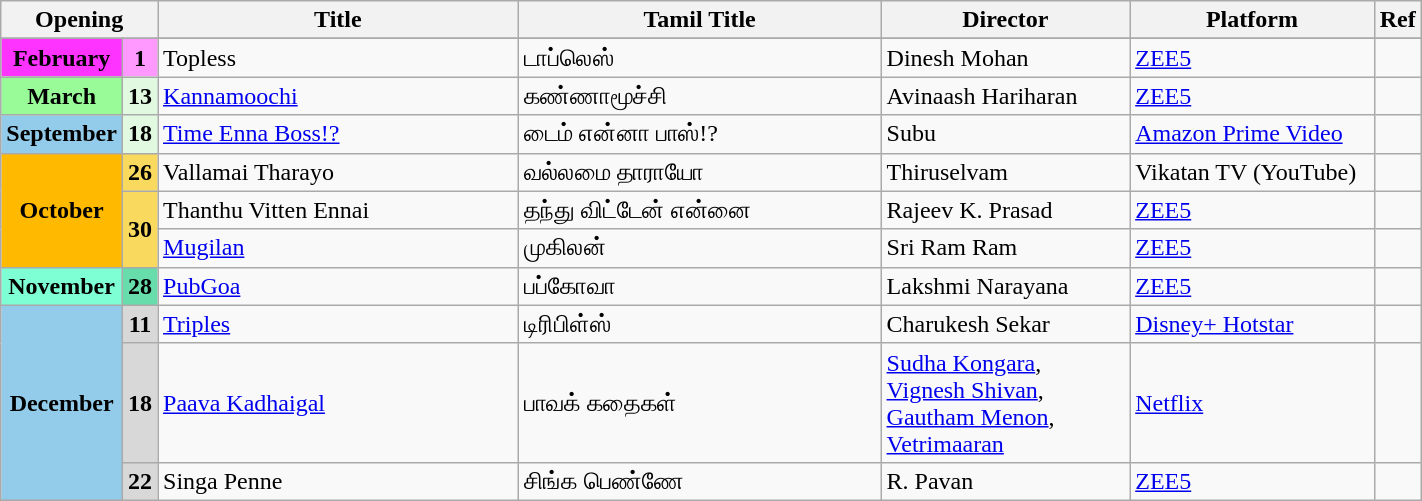<table class="wikitable" width="75%">
<tr>
<th colspan="2">Opening</th>
<th style="width:30%;">Title</th>
<th style="width:30%;">Tamil Title</th>
<th style="width:20%;">Director</th>
<th style="width:20%;">Platform</th>
<th>Ref</th>
</tr>
<tr>
</tr>
<tr>
<td style="text-align:center; background:#f3f;"><strong>February</strong></td>
<td style="text-align:center; background:#f9f;"><strong>1</strong></td>
<td>Topless</td>
<td>டாப்லெஸ்</td>
<td>Dinesh Mohan</td>
<td><a href='#'>ZEE5</a></td>
<td></td>
</tr>
<tr>
<td style="text-align:center; background:#98fb98; textcolor:#000;"><strong>March</strong></td>
<td style="text-align:center; background:#e0f9e0;"><strong>13</strong></td>
<td><a href='#'>Kannamoochi</a></td>
<td>கண்ணாமூச்சி</td>
<td>Avinaash Hariharan</td>
<td><a href='#'>ZEE5</a></td>
<td></td>
</tr>
<tr>
<td style="text-align:center; background:#93ccea; textcolor:#000;"><strong>September</strong></td>
<td style="text-align:center; background:#e0f9e0;"><strong>18</strong></td>
<td><a href='#'>Time Enna Boss!?</a></td>
<td>டைம் என்னா பாஸ்!?</td>
<td>Subu</td>
<td><a href='#'>Amazon Prime Video</a></td>
<td></td>
</tr>
<tr>
<td rowspan="3" style="text-align:center; background:#ffba00; textcolor:#000;"><strong>October</strong></td>
<td style="text-align:center;background:#FADA5E;"><strong>26</strong></td>
<td>Vallamai Tharayo</td>
<td>வல்லமை தாராயோ</td>
<td>Thiruselvam</td>
<td>Vikatan TV (YouTube)</td>
<td></td>
</tr>
<tr>
<td rowspan="2" style="text-align:center;background:#FADA5E;"><strong>30</strong></td>
<td>Thanthu Vitten Ennai</td>
<td>தந்து விட்டேன் என்னை</td>
<td>Rajeev K. Prasad</td>
<td><a href='#'>ZEE5</a></td>
<td></td>
</tr>
<tr>
<td><a href='#'>Mugilan</a></td>
<td>முகிலன்</td>
<td>Sri Ram Ram</td>
<td><a href='#'>ZEE5</a></td>
<td></td>
</tr>
<tr>
<td style="text-align:center; background:#7fffd4; textcolor:#000;"><strong>November</strong></td>
<td style="text-align:center; background:#6da;"><strong>28</strong></td>
<td><a href='#'>PubGoa</a></td>
<td>பப்கோவா</td>
<td>Lakshmi Narayana</td>
<td><a href='#'>ZEE5</a></td>
<td></td>
</tr>
<tr>
<td rowspan="3" style="text-align:center; background:#93CCEA;"><strong>December</strong></td>
<td style="text-align:center; background:#6da; background:#d8d8d8;"><strong>11</strong></td>
<td><a href='#'>Triples</a></td>
<td>டிரிபிள்ஸ்</td>
<td>Charukesh Sekar</td>
<td><a href='#'>Disney+ Hotstar</a></td>
<td></td>
</tr>
<tr>
<td style="text-align:center; background:#6da; background:#d8d8d8;"><strong>18</strong></td>
<td><a href='#'>Paava Kadhaigal</a></td>
<td>பாவக் கதைகள்</td>
<td><a href='#'>Sudha Kongara</a>, <a href='#'>Vignesh Shivan</a>, <a href='#'>Gautham Menon</a>, <a href='#'>Vetrimaaran</a></td>
<td><a href='#'>Netflix</a></td>
<td></td>
</tr>
<tr>
<td style="text-align:center; background:#6da; background:#d8d8d8;"><strong>22</strong></td>
<td>Singa Penne</td>
<td>சிங்க பெண்ணே</td>
<td>R. Pavan</td>
<td><a href='#'>ZEE5</a></td>
<td></td>
</tr>
</table>
